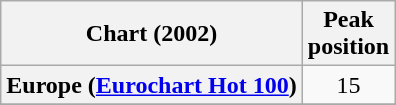<table class="wikitable sortable plainrowheaders" style="text-align:center">
<tr>
<th>Chart (2002)</th>
<th>Peak<br>position</th>
</tr>
<tr>
<th scope="row">Europe (<a href='#'>Eurochart Hot 100</a>)</th>
<td>15</td>
</tr>
<tr>
</tr>
<tr>
</tr>
</table>
